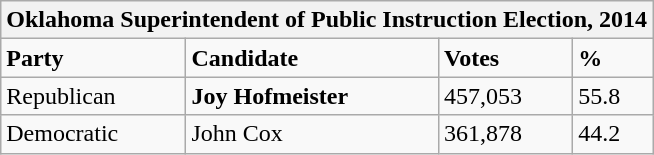<table class="wikitable">
<tr>
<th colspan="4">Oklahoma Superintendent of Public Instruction Election, 2014</th>
</tr>
<tr>
<td><strong>Party</strong></td>
<td><strong>Candidate</strong></td>
<td><strong>Votes</strong></td>
<td><strong>%</strong></td>
</tr>
<tr>
<td>Republican</td>
<td><strong>Joy Hofmeister</strong></td>
<td>457,053</td>
<td>55.8</td>
</tr>
<tr>
<td>Democratic</td>
<td>John Cox</td>
<td>361,878</td>
<td>44.2</td>
</tr>
</table>
